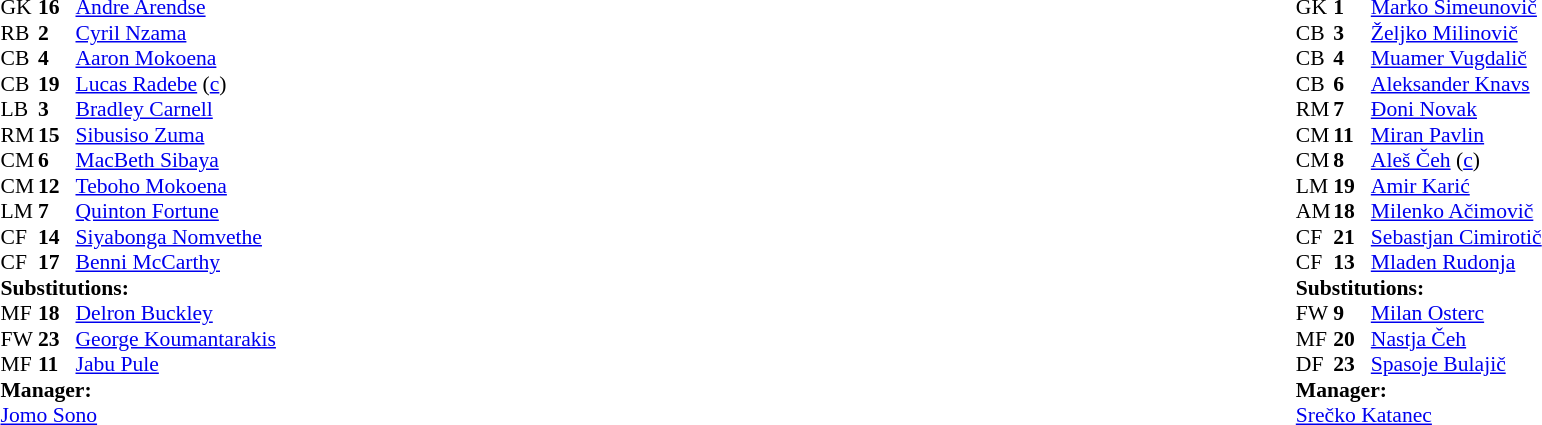<table width="100%">
<tr>
<td valign="top" width="50%"><br><table style="font-size: 90%" cellspacing="0" cellpadding="0">
<tr>
<th width="25"></th>
<th width="25"></th>
</tr>
<tr>
<td>GK</td>
<td><strong>16</strong></td>
<td><a href='#'>Andre Arendse</a></td>
</tr>
<tr>
<td>RB</td>
<td><strong>2</strong></td>
<td><a href='#'>Cyril Nzama</a></td>
</tr>
<tr>
<td>CB</td>
<td><strong>4</strong></td>
<td><a href='#'>Aaron Mokoena</a></td>
</tr>
<tr>
<td>CB</td>
<td><strong>19</strong></td>
<td><a href='#'>Lucas Radebe</a> (<a href='#'>c</a>)</td>
<td></td>
</tr>
<tr>
<td>LB</td>
<td><strong>3</strong></td>
<td><a href='#'>Bradley Carnell</a></td>
</tr>
<tr>
<td>RM</td>
<td><strong>15</strong></td>
<td><a href='#'>Sibusiso Zuma</a></td>
</tr>
<tr>
<td>CM</td>
<td><strong>6</strong></td>
<td><a href='#'>MacBeth Sibaya</a></td>
</tr>
<tr>
<td>CM</td>
<td><strong>12</strong></td>
<td><a href='#'>Teboho Mokoena</a></td>
<td></td>
</tr>
<tr>
<td>LM</td>
<td><strong>7</strong></td>
<td><a href='#'>Quinton Fortune</a></td>
<td></td>
<td></td>
</tr>
<tr>
<td>CF</td>
<td><strong>14</strong></td>
<td><a href='#'>Siyabonga Nomvethe</a></td>
<td></td>
<td></td>
</tr>
<tr>
<td>CF</td>
<td><strong>17</strong></td>
<td><a href='#'>Benni McCarthy</a></td>
<td></td>
<td></td>
</tr>
<tr>
<td colspan=3><strong>Substitutions:</strong></td>
</tr>
<tr>
<td>MF</td>
<td><strong>18</strong></td>
<td><a href='#'>Delron Buckley</a></td>
<td></td>
<td></td>
</tr>
<tr>
<td>FW</td>
<td><strong>23</strong></td>
<td><a href='#'>George Koumantarakis</a></td>
<td></td>
<td></td>
</tr>
<tr>
<td>MF</td>
<td><strong>11</strong></td>
<td><a href='#'>Jabu Pule</a></td>
<td></td>
<td></td>
</tr>
<tr>
<td colspan=3><strong>Manager:</strong></td>
</tr>
<tr>
<td colspan="4"><a href='#'>Jomo Sono</a></td>
</tr>
</table>
</td>
<td></td>
<td valign="top" width="50%"><br><table style="font-size: 90%" cellspacing="0" cellpadding="0" align=center>
<tr>
<th width="25"></th>
<th width="25"></th>
</tr>
<tr>
<td>GK</td>
<td><strong>1</strong></td>
<td><a href='#'>Marko Simeunovič</a></td>
</tr>
<tr>
<td>CB</td>
<td><strong>3</strong></td>
<td><a href='#'>Željko Milinovič</a></td>
<td></td>
</tr>
<tr>
<td>CB</td>
<td><strong>4</strong></td>
<td><a href='#'>Muamer Vugdalič</a></td>
<td></td>
</tr>
<tr>
<td>CB</td>
<td><strong>6</strong></td>
<td><a href='#'>Aleksander Knavs</a></td>
<td></td>
<td></td>
</tr>
<tr>
<td>RM</td>
<td><strong>7</strong></td>
<td><a href='#'>Đoni Novak</a></td>
</tr>
<tr>
<td>CM</td>
<td><strong>11</strong></td>
<td><a href='#'>Miran Pavlin</a></td>
<td></td>
</tr>
<tr>
<td>CM</td>
<td><strong>8</strong></td>
<td><a href='#'>Aleš Čeh</a> (<a href='#'>c</a>)</td>
<td></td>
</tr>
<tr>
<td>LM</td>
<td><strong>19</strong></td>
<td><a href='#'>Amir Karić</a></td>
</tr>
<tr>
<td>AM</td>
<td><strong>18</strong></td>
<td><a href='#'>Milenko Ačimovič</a></td>
<td></td>
<td></td>
</tr>
<tr>
<td>CF</td>
<td><strong>21</strong></td>
<td><a href='#'>Sebastjan Cimirotič</a></td>
<td></td>
<td></td>
</tr>
<tr>
<td>CF</td>
<td><strong>13</strong></td>
<td><a href='#'>Mladen Rudonja</a></td>
</tr>
<tr>
<td colspan=3><strong>Substitutions:</strong></td>
</tr>
<tr>
<td>FW</td>
<td><strong>9</strong></td>
<td><a href='#'>Milan Osterc</a></td>
<td></td>
<td></td>
</tr>
<tr>
<td>MF</td>
<td><strong>20</strong></td>
<td><a href='#'>Nastja Čeh</a></td>
<td></td>
<td></td>
</tr>
<tr>
<td>DF</td>
<td><strong>23</strong></td>
<td><a href='#'>Spasoje Bulajič</a></td>
<td></td>
<td></td>
</tr>
<tr>
<td colspan=3><strong>Manager:</strong></td>
</tr>
<tr>
<td colspan="4"><a href='#'>Srečko Katanec</a></td>
</tr>
</table>
</td>
</tr>
</table>
